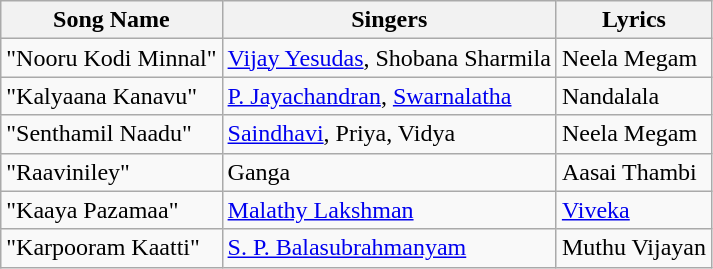<table class="wikitable">
<tr>
<th>Song Name</th>
<th>Singers</th>
<th>Lyrics</th>
</tr>
<tr>
<td>"Nooru Kodi Minnal"</td>
<td><a href='#'>Vijay Yesudas</a>, Shobana Sharmila</td>
<td>Neela Megam</td>
</tr>
<tr>
<td>"Kalyaana Kanavu"</td>
<td><a href='#'>P. Jayachandran</a>, <a href='#'>Swarnalatha</a></td>
<td>Nandalala</td>
</tr>
<tr>
<td>"Senthamil Naadu"</td>
<td><a href='#'>Saindhavi</a>, Priya, Vidya</td>
<td>Neela Megam</td>
</tr>
<tr>
<td>"Raaviniley"</td>
<td>Ganga</td>
<td>Aasai Thambi</td>
</tr>
<tr>
<td>"Kaaya Pazamaa"</td>
<td><a href='#'>Malathy Lakshman</a></td>
<td><a href='#'>Viveka</a></td>
</tr>
<tr>
<td>"Karpooram Kaatti"</td>
<td><a href='#'>S. P. Balasubrahmanyam</a></td>
<td>Muthu Vijayan</td>
</tr>
</table>
